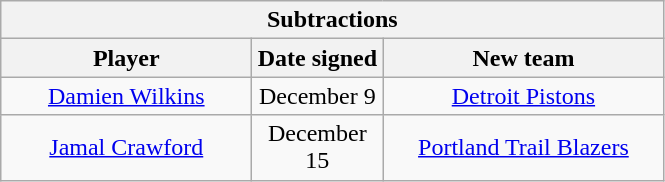<table class="wikitable" style="text-align:center">
<tr>
<th colspan=3>Subtractions</th>
</tr>
<tr>
<th style="width:160px">Player</th>
<th style="width:80px">Date signed</th>
<th style="width:180px">New team</th>
</tr>
<tr>
<td><a href='#'>Damien Wilkins</a></td>
<td>December 9</td>
<td><a href='#'>Detroit Pistons</a></td>
</tr>
<tr>
<td><a href='#'>Jamal Crawford</a></td>
<td>December 15</td>
<td><a href='#'>Portland Trail Blazers</a></td>
</tr>
</table>
